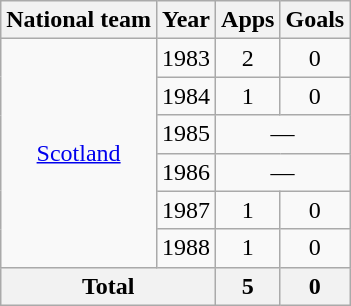<table class="wikitable" style="text-align:center">
<tr>
<th>National team</th>
<th>Year</th>
<th>Apps</th>
<th>Goals</th>
</tr>
<tr>
<td rowspan="6"><a href='#'>Scotland</a></td>
<td>1983</td>
<td>2</td>
<td>0</td>
</tr>
<tr>
<td>1984</td>
<td>1</td>
<td>0</td>
</tr>
<tr>
<td>1985</td>
<td colspan="2">—</td>
</tr>
<tr>
<td>1986</td>
<td colspan="2">—</td>
</tr>
<tr>
<td>1987</td>
<td>1</td>
<td>0</td>
</tr>
<tr>
<td>1988</td>
<td>1</td>
<td>0</td>
</tr>
<tr>
<th colspan="2">Total</th>
<th>5</th>
<th>0</th>
</tr>
</table>
